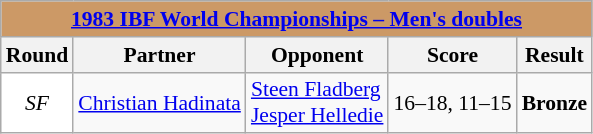<table class="wikitable" style="font-size: 90%; text-align: center">
<tr>
<th colspan=5 style="background:#CC9966;"><a href='#'>1983 IBF World Championships – Men's doubles</a></th>
</tr>
<tr>
<th>Round</th>
<th>Partner</th>
<th>Opponent</th>
<th>Score</th>
<th>Result</th>
</tr>
<tr>
<td style="text-align:center; background:white"><em>SF</em></td>
<td align="left"> <a href='#'>Christian Hadinata</a></td>
<td align="left"> <a href='#'>Steen Fladberg</a> <br> <a href='#'>Jesper Helledie</a></td>
<td align="left">16–18, 11–15</td>
<td align="center"> <strong>Bronze</strong></td>
</tr>
</table>
